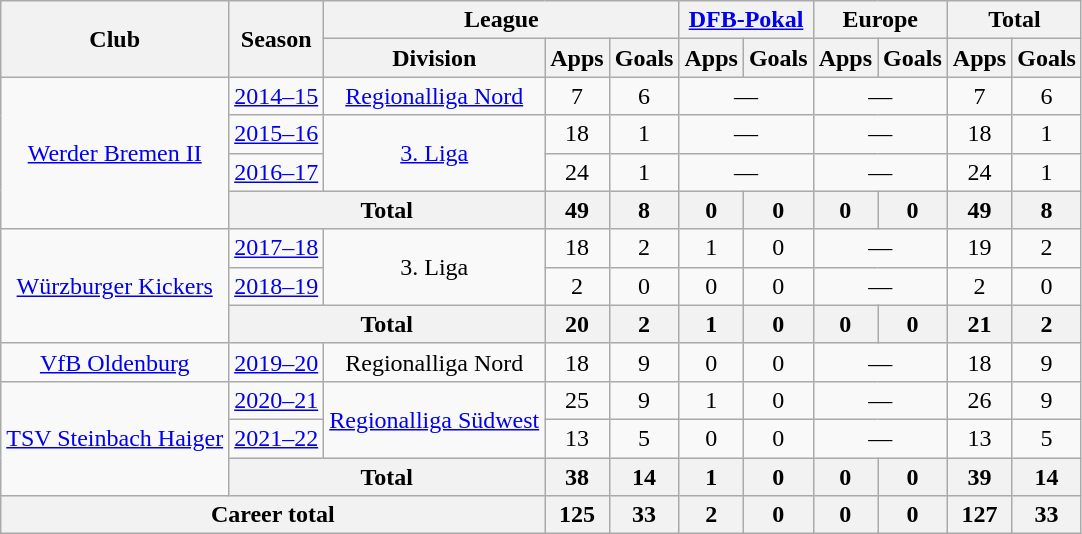<table class="wikitable" style="text-align:center">
<tr>
<th rowspan="2">Club</th>
<th rowspan="2">Season</th>
<th colspan="3">League</th>
<th colspan="2"><a href='#'>DFB-Pokal</a></th>
<th colspan="2">Europe</th>
<th colspan="2">Total</th>
</tr>
<tr>
<th>Division</th>
<th>Apps</th>
<th>Goals</th>
<th>Apps</th>
<th>Goals</th>
<th>Apps</th>
<th>Goals</th>
<th>Apps</th>
<th>Goals</th>
</tr>
<tr>
<td rowspan="4"><a href='#'>Werder Bremen II</a></td>
<td><a href='#'>2014–15</a></td>
<td><a href='#'>Regionalliga Nord</a></td>
<td>7</td>
<td>6</td>
<td colspan="2">—</td>
<td colspan="2">—</td>
<td>7</td>
<td>6</td>
</tr>
<tr>
<td><a href='#'>2015–16</a></td>
<td rowspan="2"><a href='#'>3. Liga</a></td>
<td>18</td>
<td>1</td>
<td colspan="2">—</td>
<td colspan="2">—</td>
<td>18</td>
<td>1</td>
</tr>
<tr>
<td><a href='#'>2016–17</a></td>
<td>24</td>
<td>1</td>
<td colspan="2">—</td>
<td colspan="2">—</td>
<td>24</td>
<td>1</td>
</tr>
<tr>
<th colspan="2">Total</th>
<th>49</th>
<th>8</th>
<th>0</th>
<th>0</th>
<th>0</th>
<th>0</th>
<th>49</th>
<th>8</th>
</tr>
<tr>
<td rowspan="3"><a href='#'>Würzburger Kickers</a></td>
<td><a href='#'>2017–18</a></td>
<td rowspan="2">3. Liga</td>
<td>18</td>
<td>2</td>
<td>1</td>
<td>0</td>
<td colspan="2">—</td>
<td>19</td>
<td>2</td>
</tr>
<tr>
<td><a href='#'>2018–19</a></td>
<td>2</td>
<td>0</td>
<td>0</td>
<td>0</td>
<td colspan="2">—</td>
<td>2</td>
<td>0</td>
</tr>
<tr>
<th colspan="2">Total</th>
<th>20</th>
<th>2</th>
<th>1</th>
<th>0</th>
<th>0</th>
<th>0</th>
<th>21</th>
<th>2</th>
</tr>
<tr>
<td><a href='#'>VfB Oldenburg</a></td>
<td><a href='#'>2019–20</a></td>
<td>Regionalliga Nord</td>
<td>18</td>
<td>9</td>
<td>0</td>
<td>0</td>
<td colspan="2">—</td>
<td>18</td>
<td>9</td>
</tr>
<tr>
<td rowspan="3"><a href='#'>TSV Steinbach Haiger</a></td>
<td><a href='#'>2020–21</a></td>
<td rowspan="2"><a href='#'>Regionalliga Südwest</a></td>
<td>25</td>
<td>9</td>
<td>1</td>
<td>0</td>
<td colspan="2">—</td>
<td>26</td>
<td>9</td>
</tr>
<tr>
<td><a href='#'>2021–22</a></td>
<td>13</td>
<td>5</td>
<td>0</td>
<td>0</td>
<td colspan="2">—</td>
<td>13</td>
<td>5</td>
</tr>
<tr>
<th colspan="2">Total</th>
<th>38</th>
<th>14</th>
<th>1</th>
<th>0</th>
<th>0</th>
<th>0</th>
<th>39</th>
<th>14</th>
</tr>
<tr>
<th colspan="3">Career total</th>
<th>125</th>
<th>33</th>
<th>2</th>
<th>0</th>
<th>0</th>
<th>0</th>
<th>127</th>
<th>33</th>
</tr>
</table>
